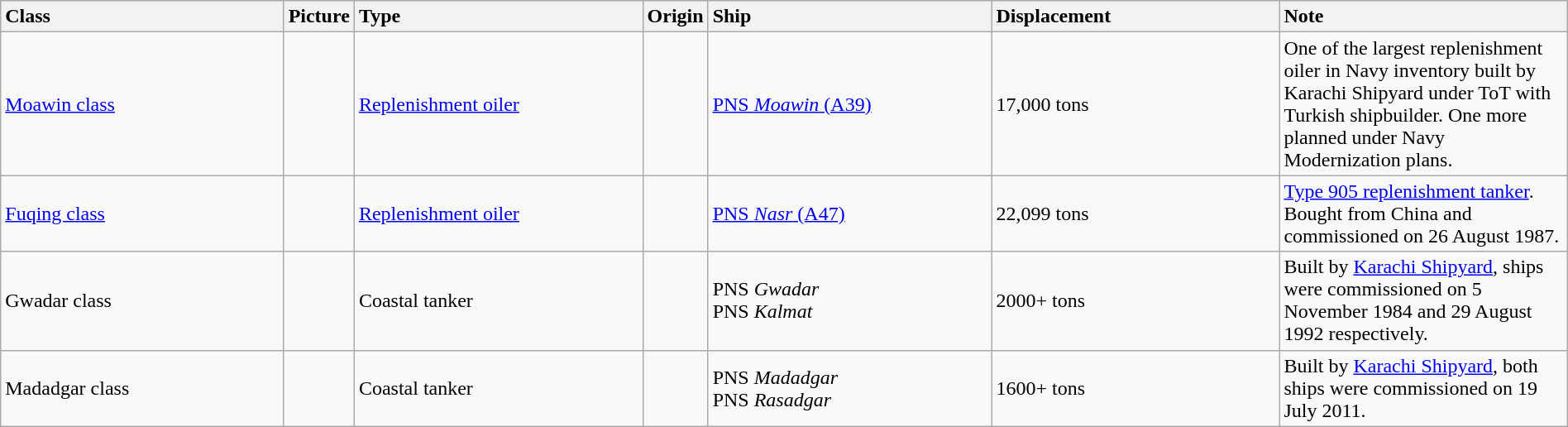<table class="wikitable" style="margin:auto; width:100%;">
<tr>
<th style="text-align:left; width:20%;">Class</th>
<th style="text-align:left; width:0;">Picture</th>
<th style="text-align:left; width:20%;">Type</th>
<th>Origin</th>
<th style="text-align:left; width:20%;">Ship</th>
<th style="text-align:left; width:20%;">Displacement</th>
<th style="text-align:left; width:20%;">Note</th>
</tr>
<tr>
<td><a href='#'>Moawin class</a></td>
<td><br></td>
<td><a href='#'>Replenishment oiler</a></td>
<td><br></td>
<td><a href='#'>PNS <em>Moawin</em> (A39)</a></td>
<td>17,000 tons</td>
<td>One of the largest replenishment oiler in Navy inventory built by Karachi Shipyard under ToT with Turkish shipbuilder. One more planned under Navy Modernization plans.</td>
</tr>
<tr>
<td><a href='#'>Fuqing class</a></td>
<td></td>
<td><a href='#'>Replenishment oiler</a></td>
<td></td>
<td><a href='#'>PNS <em>Nasr</em> (A47)</a></td>
<td>22,099 tons</td>
<td><a href='#'>Type 905 replenishment tanker</a>. Bought from China and commissioned on 26 August 1987.</td>
</tr>
<tr>
<td>Gwadar class</td>
<td></td>
<td>Coastal tanker</td>
<td></td>
<td>PNS <em>Gwadar</em><br>PNS <em>Kalmat</em></td>
<td>2000+ tons</td>
<td>Built by <a href='#'>Karachi Shipyard</a>, ships were commissioned on 5 November 1984 and 29 August 1992 respectively.<br></td>
</tr>
<tr>
<td>Madadgar class</td>
<td></td>
<td>Coastal tanker</td>
<td></td>
<td>PNS <em>Madadgar</em><br>PNS <em>Rasadgar</em></td>
<td>1600+ tons</td>
<td>Built by <a href='#'>Karachi Shipyard</a>, both ships were commissioned on 19 July 2011.</td>
</tr>
</table>
